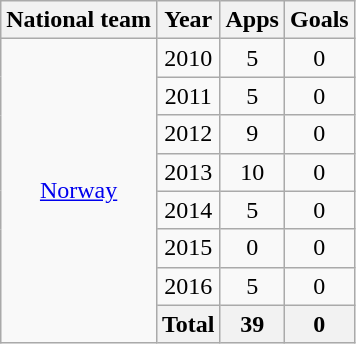<table class="wikitable" style="text-align:center">
<tr>
<th>National team</th>
<th>Year</th>
<th>Apps</th>
<th>Goals</th>
</tr>
<tr>
<td rowspan="8"><a href='#'>Norway</a></td>
<td>2010</td>
<td>5</td>
<td>0</td>
</tr>
<tr>
<td>2011</td>
<td>5</td>
<td>0</td>
</tr>
<tr>
<td>2012</td>
<td>9</td>
<td>0</td>
</tr>
<tr>
<td>2013</td>
<td>10</td>
<td>0</td>
</tr>
<tr>
<td>2014</td>
<td>5</td>
<td>0</td>
</tr>
<tr>
<td>2015</td>
<td>0</td>
<td>0</td>
</tr>
<tr>
<td>2016</td>
<td>5</td>
<td>0</td>
</tr>
<tr>
<th>Total</th>
<th>39</th>
<th>0</th>
</tr>
</table>
